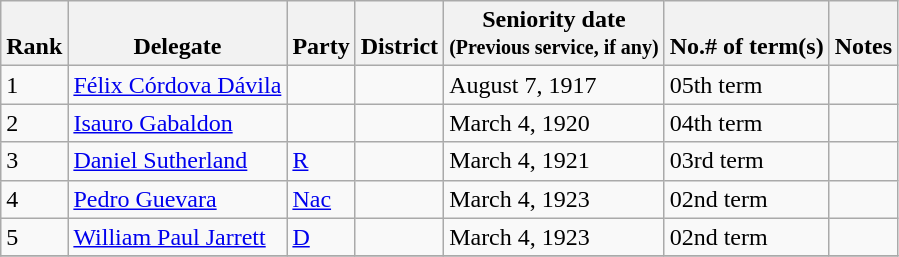<table class="wikitable sortable">
<tr valign=bottom>
<th>Rank</th>
<th>Delegate</th>
<th>Party</th>
<th>District</th>
<th>Seniority date<br><small>(Previous service, if any)</small><br></th>
<th>No.# of term(s)</th>
<th>Notes</th>
</tr>
<tr>
<td>1</td>
<td><a href='#'>Félix Córdova Dávila</a></td>
<td></td>
<td></td>
<td>August 7, 1917</td>
<td>05th term</td>
<td></td>
</tr>
<tr>
<td>2</td>
<td><a href='#'>Isauro Gabaldon</a></td>
<td></td>
<td></td>
<td>March 4, 1920</td>
<td>04th term</td>
<td></td>
</tr>
<tr>
<td>3</td>
<td><a href='#'>Daniel Sutherland</a></td>
<td><a href='#'>R</a></td>
<td></td>
<td>March 4, 1921</td>
<td>03rd term</td>
<td></td>
</tr>
<tr>
<td>4</td>
<td><a href='#'>Pedro Guevara</a></td>
<td><a href='#'>Nac</a></td>
<td></td>
<td>March 4, 1923</td>
<td>02nd term</td>
<td></td>
</tr>
<tr>
<td>5</td>
<td><a href='#'>William Paul Jarrett</a></td>
<td><a href='#'>D</a></td>
<td></td>
<td>March 4, 1923</td>
<td>02nd term</td>
<td></td>
</tr>
<tr>
</tr>
</table>
